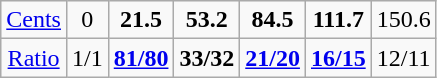<table class="wikitable" style="text-align:center;">
<tr>
<td><a href='#'>Cents</a></td>
<td>0</td>
<td><strong>21.5</strong></td>
<td><strong>53.2</strong></td>
<td><strong>84.5</strong></td>
<td><strong>111.7</strong></td>
<td>150.6</td>
</tr>
<tr>
<td><a href='#'>Ratio</a></td>
<td>1/1</td>
<td><strong><a href='#'>81/80</a></strong></td>
<td><strong>33/32</strong></td>
<td><strong><a href='#'>21/20</a></strong></td>
<td><strong><a href='#'>16/15</a></strong></td>
<td>12/11</td>
</tr>
</table>
